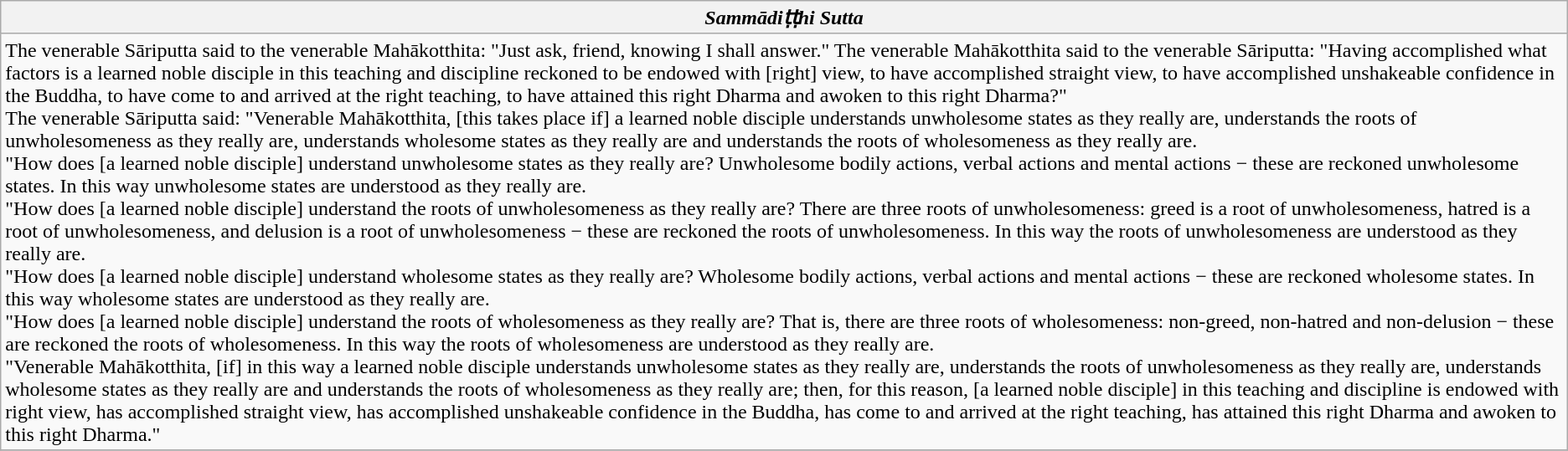<table class="wikitable mw-collapsible mw-collapsed" style="float:right;">
<tr>
<th><em>Sammādiṭṭhi Sutta</em></th>
</tr>
<tr>
<td>The venerable Sāriputta said to the venerable Mahākotthita: "Just ask, friend, knowing I shall answer." The venerable Mahākotthita said to the venerable Sāriputta: "Having accomplished what factors is a learned noble disciple in this teaching and discipline reckoned to be endowed with [right] view, to have accomplished straight view, to have accomplished unshakeable confidence in the Buddha, to have come to and arrived at the right teaching, to have attained this right Dharma and awoken to this right Dharma?"<br>The venerable Sāriputta said: "Venerable Mahākotthita, [this takes place if] a learned noble disciple understands unwholesome states as they really are, understands the roots of unwholesomeness as they really are, understands wholesome states as they really are and understands the roots of wholesomeness as they really are.<br>"How does [a learned noble disciple] understand unwholesome states as they really are? Unwholesome bodily actions, verbal actions and mental actions − these are reckoned unwholesome states. In this way unwholesome states are understood as they really are.<br>"How does [a learned noble disciple] understand the roots of unwholesomeness as they really are? There are three roots of unwholesomeness: greed is a root of unwholesomeness, hatred is a root of unwholesomeness, and delusion is a root of unwholesomeness − these are reckoned the roots of unwholesomeness. In this way the roots of unwholesomeness are understood as they really are.<br>"How does [a learned noble disciple] understand wholesome states as they really are? Wholesome bodily actions, verbal actions and mental actions − these are reckoned wholesome states. In this way wholesome states are understood as they really are.<br>"How does [a learned noble disciple] understand the roots of wholesomeness as they really are? That is, there are three roots of wholesomeness: non-greed, non-hatred and non-delusion − these are reckoned the roots of wholesomeness. In this way the roots of wholesomeness are understood as they really are.<br>"Venerable Mahākotthita, [if] in this way a learned noble disciple understands unwholesome states as they really are, understands the roots of unwholesomeness as they really are, understands wholesome states as they really are and understands the roots of wholesomeness as they really are; then, for this reason, [a learned noble disciple] in this teaching and discipline is endowed with right view, has accomplished straight view, has accomplished unshakeable confidence in the Buddha, has come to and arrived at the right teaching, has attained this right Dharma and awoken to this right Dharma."</td>
</tr>
<tr>
</tr>
</table>
